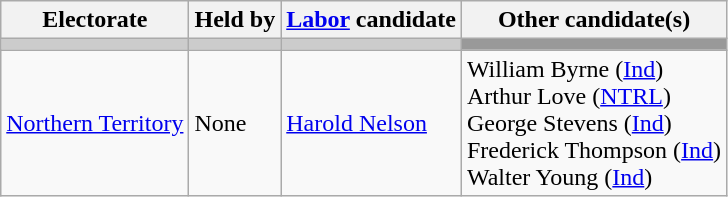<table class="wikitable">
<tr>
<th>Electorate</th>
<th>Held by</th>
<th><a href='#'>Labor</a> candidate</th>
<th>Other candidate(s)</th>
</tr>
<tr bgcolor="#cccccc">
<td></td>
<td></td>
<td></td>
<td bgcolor="#999999"></td>
</tr>
<tr>
<td><a href='#'>Northern Territory</a></td>
<td>None</td>
<td><a href='#'>Harold Nelson</a></td>
<td>William Byrne (<a href='#'>Ind</a>)<br>Arthur Love (<a href='#'>NTRL</a>)<br>George Stevens (<a href='#'>Ind</a>)<br>Frederick Thompson (<a href='#'>Ind</a>)<br>Walter Young (<a href='#'>Ind</a>)</td>
</tr>
</table>
